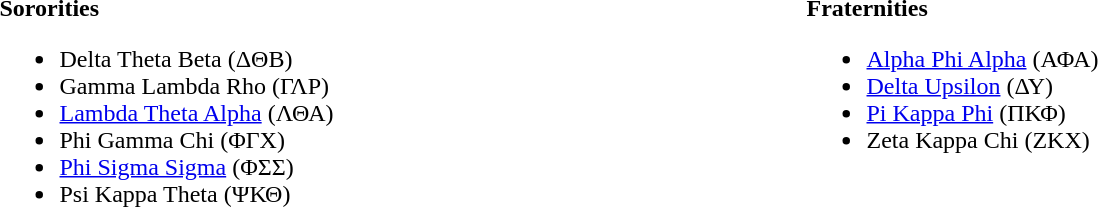<table style="width:80%;">
<tr>
<td valign="top"><br><strong>Sororities</strong><ul><li>Delta Theta Beta (ΔΘΒ)</li><li>Gamma Lambda Rho (ΓΛΡ)</li><li><a href='#'>Lambda Theta Alpha</a> (ΛΘΑ)</li><li>Phi Gamma Chi (ΦΓΧ)</li><li><a href='#'>Phi Sigma Sigma</a> (ΦΣΣ)</li><li>Psi Kappa Theta (ΨΚΘ)</li></ul></td>
<td valign="top"><br><strong>Fraternities</strong><ul><li><a href='#'>Alpha Phi Alpha</a> (ΑΦΑ)</li><li><a href='#'>Delta Upsilon</a> (ΔΥ)</li><li><a href='#'>Pi Kappa Phi</a> (ΠΚΦ)</li><li>Zeta Kappa Chi (ΖΚΧ)</li></ul></td>
</tr>
</table>
